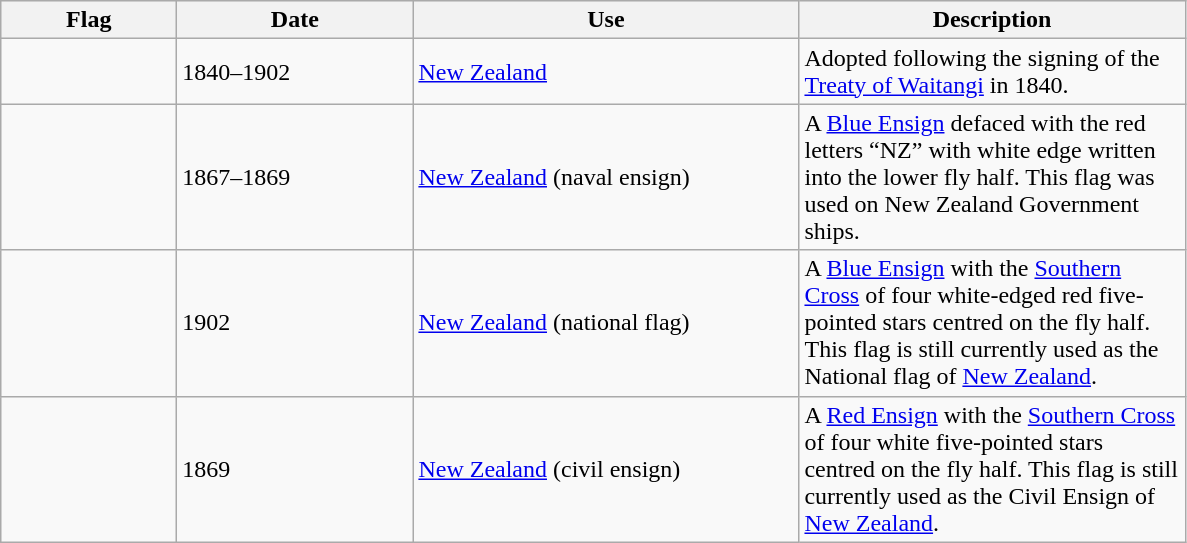<table class="wikitable">
<tr style="background:#efefef;">
<th style="width:110px;">Flag</th>
<th style="width:150px;">Date</th>
<th style="width:250px;">Use</th>
<th style="width:250px;">Description</th>
</tr>
<tr>
<td></td>
<td>1840–1902</td>
<td><a href='#'>New Zealand</a></td>
<td>Adopted following the signing of the <a href='#'>Treaty of Waitangi</a> in 1840.</td>
</tr>
<tr>
<td></td>
<td>1867–1869</td>
<td><a href='#'>New Zealand</a> (naval ensign)</td>
<td>A <a href='#'>Blue Ensign</a> defaced with the red letters “NZ” with white edge written into the lower fly half. This flag was used on New Zealand Government ships.</td>
</tr>
<tr>
<td></td>
<td>1902</td>
<td><a href='#'>New Zealand</a> (national flag)</td>
<td>A <a href='#'>Blue Ensign</a> with the <a href='#'>Southern Cross</a> of four white-edged red five-pointed stars centred on the fly half. This flag is still currently used as the National flag of <a href='#'>New Zealand</a>.</td>
</tr>
<tr>
<td></td>
<td>1869</td>
<td><a href='#'>New Zealand</a> (civil ensign)</td>
<td>A <a href='#'>Red Ensign</a> with the <a href='#'>Southern Cross</a> of four white five-pointed stars centred on the fly half. This flag is still currently used as the Civil Ensign of <a href='#'>New Zealand</a>.</td>
</tr>
</table>
